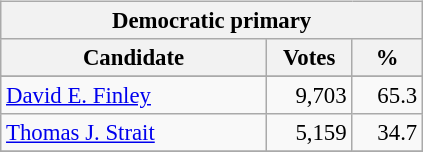<table class="wikitable" align="left" style="margin: 1em 1em 1em 0; font-size: 95%;">
<tr>
<th colspan="3">Democratic primary</th>
</tr>
<tr>
<th colspan="1" style="width: 170px">Candidate</th>
<th style="width: 50px">Votes</th>
<th style="width: 40px">%</th>
</tr>
<tr>
</tr>
<tr>
<td><a href='#'>David E. Finley</a></td>
<td align="right">9,703</td>
<td align="right">65.3</td>
</tr>
<tr>
<td><a href='#'>Thomas J. Strait</a></td>
<td align="right">5,159</td>
<td align="right">34.7</td>
</tr>
<tr>
</tr>
</table>
